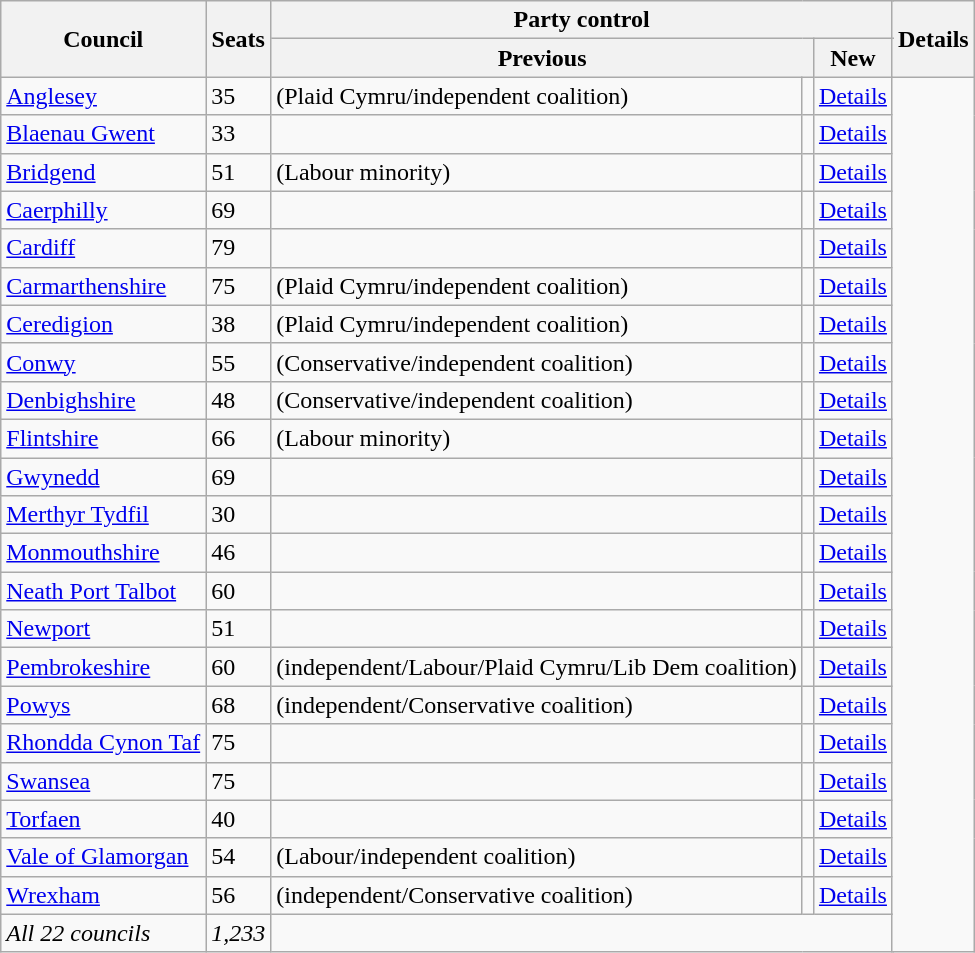<table class="wikitable sortable">
<tr>
<th rowspan="2">Council</th>
<th rowspan="2">Seats</th>
<th colspan="4">Party control</th>
<th rowspan="2">Details</th>
</tr>
<tr>
<th colspan="2">Previous</th>
<th colspan="2">New</th>
</tr>
<tr>
<td><a href='#'>Anglesey</a></td>
<td>35</td>
<td> (Plaid Cymru/independent coalition)</td>
<td></td>
<td><a href='#'>Details</a></td>
</tr>
<tr>
<td><a href='#'>Blaenau Gwent</a></td>
<td>33</td>
<td></td>
<td></td>
<td><a href='#'>Details</a></td>
</tr>
<tr>
<td><a href='#'>Bridgend</a></td>
<td>51</td>
<td> (Labour minority)</td>
<td></td>
<td><a href='#'>Details</a></td>
</tr>
<tr>
<td><a href='#'>Caerphilly</a></td>
<td>69</td>
<td></td>
<td></td>
<td><a href='#'>Details</a></td>
</tr>
<tr>
<td><a href='#'>Cardiff</a></td>
<td>79</td>
<td></td>
<td></td>
<td><a href='#'>Details</a></td>
</tr>
<tr>
<td><a href='#'>Carmarthenshire</a></td>
<td>75</td>
<td> (Plaid Cymru/independent coalition)</td>
<td></td>
<td><a href='#'>Details</a></td>
</tr>
<tr>
<td><a href='#'>Ceredigion</a></td>
<td>38</td>
<td> (Plaid Cymru/independent coalition)</td>
<td></td>
<td><a href='#'>Details</a></td>
</tr>
<tr>
<td><a href='#'>Conwy</a></td>
<td>55</td>
<td> (Conservative/independent coalition)</td>
<td></td>
<td><a href='#'>Details</a></td>
</tr>
<tr>
<td><a href='#'>Denbighshire</a></td>
<td>48</td>
<td> (Conservative/independent coalition)</td>
<td></td>
<td><a href='#'>Details</a></td>
</tr>
<tr>
<td><a href='#'>Flintshire</a></td>
<td>66</td>
<td> (Labour minority)</td>
<td></td>
<td><a href='#'>Details</a></td>
</tr>
<tr>
<td><a href='#'>Gwynedd</a></td>
<td>69</td>
<td></td>
<td></td>
<td><a href='#'>Details</a></td>
</tr>
<tr>
<td><a href='#'>Merthyr Tydfil</a></td>
<td>30</td>
<td></td>
<td></td>
<td><a href='#'>Details</a></td>
</tr>
<tr>
<td><a href='#'>Monmouthshire</a></td>
<td>46</td>
<td></td>
<td></td>
<td><a href='#'>Details</a></td>
</tr>
<tr>
<td><a href='#'>Neath Port Talbot</a></td>
<td>60</td>
<td></td>
<td></td>
<td><a href='#'>Details</a></td>
</tr>
<tr>
<td><a href='#'>Newport</a></td>
<td>51</td>
<td></td>
<td></td>
<td><a href='#'>Details</a></td>
</tr>
<tr>
<td><a href='#'>Pembrokeshire</a></td>
<td>60</td>
<td> (independent/Labour/Plaid Cymru/Lib Dem coalition)</td>
<td></td>
<td><a href='#'>Details</a></td>
</tr>
<tr>
<td><a href='#'>Powys</a></td>
<td>68</td>
<td> (independent/Conservative coalition)</td>
<td></td>
<td><a href='#'>Details</a></td>
</tr>
<tr>
<td><a href='#'>Rhondda Cynon Taf</a></td>
<td>75</td>
<td></td>
<td></td>
<td><a href='#'>Details</a></td>
</tr>
<tr>
<td><a href='#'>Swansea</a></td>
<td>75</td>
<td></td>
<td></td>
<td><a href='#'>Details</a></td>
</tr>
<tr>
<td><a href='#'>Torfaen</a></td>
<td>40</td>
<td></td>
<td></td>
<td><a href='#'>Details</a></td>
</tr>
<tr>
<td><a href='#'>Vale of Glamorgan</a></td>
<td>54</td>
<td> (Labour/independent coalition)</td>
<td></td>
<td><a href='#'>Details</a></td>
</tr>
<tr>
<td><a href='#'>Wrexham</a></td>
<td>56</td>
<td> (independent/Conservative coalition)</td>
<td></td>
<td><a href='#'>Details</a></td>
</tr>
<tr class="sortbottom">
<td><em>All 22 councils</em></td>
<td><em>1,233</em></td>
<td colspan="4"></td>
</tr>
</table>
